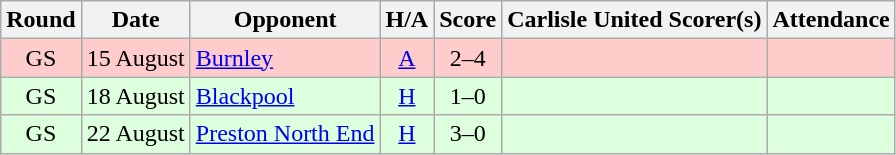<table class="wikitable" style="text-align:center">
<tr>
<th>Round</th>
<th>Date</th>
<th>Opponent</th>
<th>H/A</th>
<th>Score</th>
<th>Carlisle United Scorer(s)</th>
<th>Attendance</th>
</tr>
<tr bgcolor=#FFCCCC>
<td>GS</td>
<td align=left>15 August</td>
<td align=left><a href='#'>Burnley</a></td>
<td><a href='#'>A</a></td>
<td>2–4</td>
<td align=left></td>
<td></td>
</tr>
<tr bgcolor=#ddffdd>
<td>GS</td>
<td align=left>18 August</td>
<td align=left><a href='#'>Blackpool</a></td>
<td><a href='#'>H</a></td>
<td>1–0</td>
<td align=left></td>
<td></td>
</tr>
<tr bgcolor=#ddffdd>
<td>GS</td>
<td align=left>22 August</td>
<td align=left><a href='#'>Preston North End</a></td>
<td><a href='#'>H</a></td>
<td>3–0</td>
<td align=left></td>
<td></td>
</tr>
</table>
